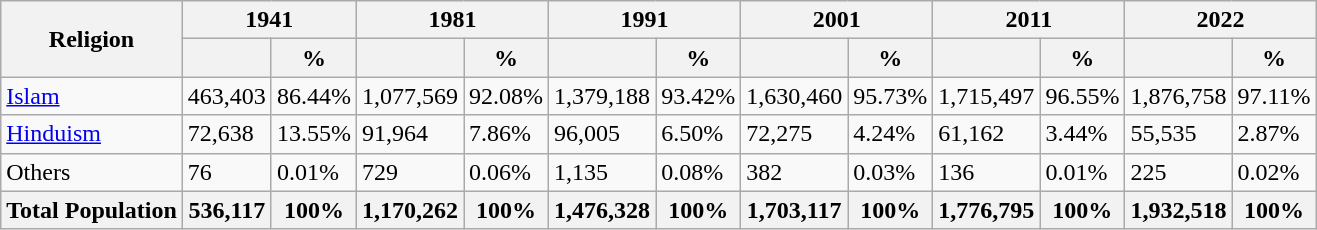<table class="wikitable sortable">
<tr>
<th rowspan="2">Religion</th>
<th colspan="2">1941</th>
<th colspan="2">1981</th>
<th colspan="2">1991</th>
<th colspan="2">2001</th>
<th colspan="2">2011</th>
<th colspan="2">2022</th>
</tr>
<tr>
<th></th>
<th>%</th>
<th></th>
<th>%</th>
<th></th>
<th>%</th>
<th></th>
<th>%</th>
<th></th>
<th>%</th>
<th></th>
<th>%</th>
</tr>
<tr>
<td><a href='#'>Islam</a> </td>
<td>463,403</td>
<td>86.44%</td>
<td>1,077,569</td>
<td>92.08%</td>
<td>1,379,188</td>
<td>93.42%</td>
<td>1,630,460</td>
<td>95.73%</td>
<td>1,715,497</td>
<td>96.55%</td>
<td>1,876,758</td>
<td>97.11%</td>
</tr>
<tr>
<td><a href='#'>Hinduism</a> </td>
<td>72,638</td>
<td>13.55%</td>
<td>91,964</td>
<td>7.86%</td>
<td>96,005</td>
<td>6.50%</td>
<td>72,275</td>
<td>4.24%</td>
<td>61,162</td>
<td>3.44%</td>
<td>55,535</td>
<td>2.87%</td>
</tr>
<tr>
<td>Others </td>
<td>76</td>
<td>0.01%</td>
<td>729</td>
<td>0.06%</td>
<td>1,135</td>
<td>0.08%</td>
<td>382</td>
<td>0.03%</td>
<td>136</td>
<td>0.01%</td>
<td>225</td>
<td>0.02%</td>
</tr>
<tr>
<th>Total Population</th>
<th>536,117</th>
<th>100%</th>
<th>1,170,262</th>
<th>100%</th>
<th>1,476,328</th>
<th>100%</th>
<th>1,703,117</th>
<th>100%</th>
<th>1,776,795</th>
<th>100%</th>
<th>1,932,518</th>
<th>100%</th>
</tr>
</table>
